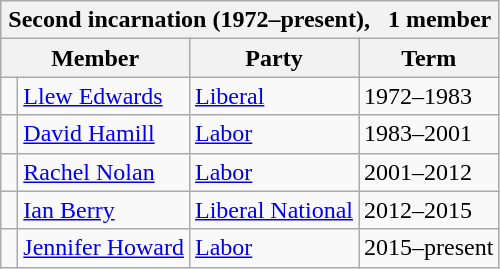<table class="wikitable">
<tr>
<th colspan="4">Second incarnation (1972–present),   1 member</th>
</tr>
<tr>
<th colspan="2">Member</th>
<th>Party</th>
<th>Term</th>
</tr>
<tr>
<td> </td>
<td><a href='#'>Llew Edwards</a></td>
<td><a href='#'>Liberal</a></td>
<td>1972–1983</td>
</tr>
<tr>
<td> </td>
<td><a href='#'>David Hamill</a></td>
<td><a href='#'>Labor</a></td>
<td>1983–2001</td>
</tr>
<tr>
<td> </td>
<td><a href='#'>Rachel Nolan</a></td>
<td><a href='#'>Labor</a></td>
<td>2001–2012</td>
</tr>
<tr>
<td> </td>
<td><a href='#'>Ian Berry</a></td>
<td><a href='#'>Liberal National</a></td>
<td>2012–2015</td>
</tr>
<tr>
<td> </td>
<td><a href='#'>Jennifer Howard</a></td>
<td><a href='#'>Labor</a></td>
<td>2015–present</td>
</tr>
</table>
